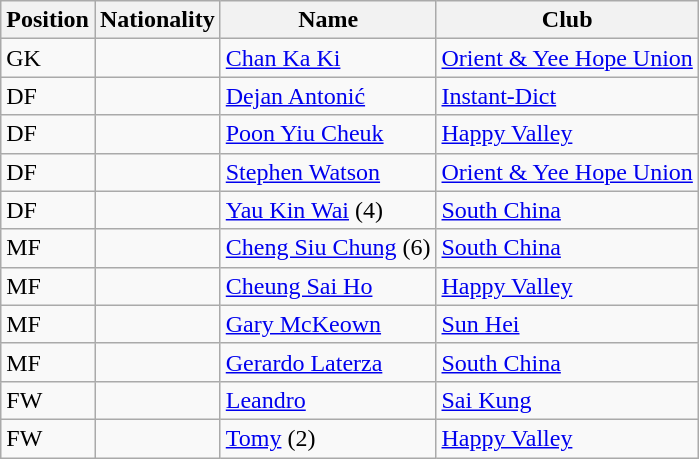<table class="wikitable">
<tr>
<th>Position</th>
<th>Nationality</th>
<th>Name</th>
<th>Club</th>
</tr>
<tr>
<td>GK</td>
<td></td>
<td><a href='#'>Chan Ka Ki</a></td>
<td><a href='#'>Orient & Yee Hope Union</a></td>
</tr>
<tr>
<td>DF</td>
<td></td>
<td><a href='#'>Dejan Antonić</a></td>
<td><a href='#'>Instant-Dict</a></td>
</tr>
<tr>
<td>DF</td>
<td></td>
<td><a href='#'>Poon Yiu Cheuk</a></td>
<td><a href='#'>Happy Valley</a></td>
</tr>
<tr>
<td>DF</td>
<td></td>
<td><a href='#'>Stephen Watson</a></td>
<td><a href='#'>Orient & Yee Hope Union</a></td>
</tr>
<tr>
<td>DF</td>
<td></td>
<td><a href='#'>Yau Kin Wai</a> (4)</td>
<td><a href='#'>South China</a></td>
</tr>
<tr>
<td>MF</td>
<td></td>
<td><a href='#'>Cheng Siu Chung</a> (6)</td>
<td><a href='#'>South China</a></td>
</tr>
<tr>
<td>MF</td>
<td></td>
<td><a href='#'>Cheung Sai Ho</a></td>
<td><a href='#'>Happy Valley</a></td>
</tr>
<tr>
<td>MF</td>
<td></td>
<td><a href='#'>Gary McKeown</a></td>
<td><a href='#'>Sun Hei</a></td>
</tr>
<tr>
<td>MF</td>
<td></td>
<td><a href='#'>Gerardo Laterza</a></td>
<td><a href='#'>South China</a></td>
</tr>
<tr>
<td>FW</td>
<td></td>
<td><a href='#'>Leandro</a></td>
<td><a href='#'>Sai Kung</a></td>
</tr>
<tr>
<td>FW</td>
<td></td>
<td><a href='#'>Tomy</a> (2)</td>
<td><a href='#'>Happy Valley</a></td>
</tr>
</table>
